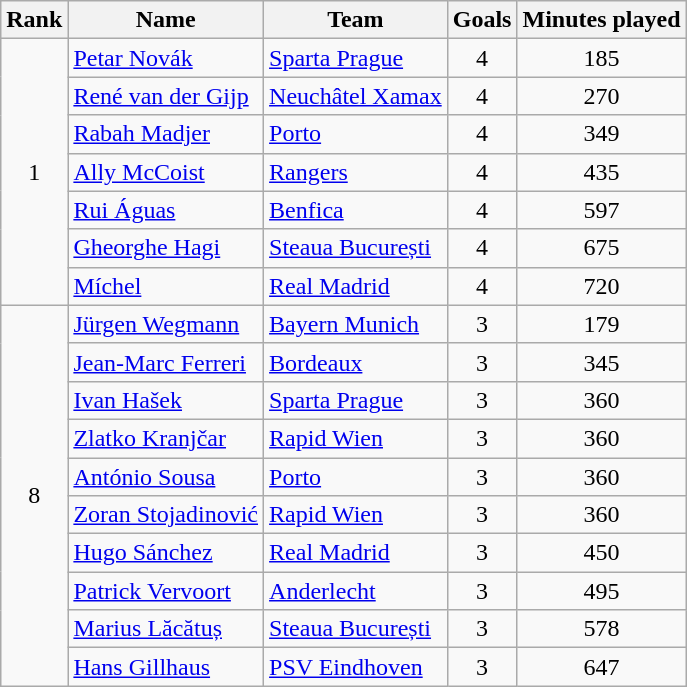<table class="wikitable" style="text-align:center">
<tr>
<th>Rank</th>
<th>Name</th>
<th>Team</th>
<th>Goals</th>
<th>Minutes played</th>
</tr>
<tr>
<td rowspan="7">1</td>
<td align="left"> <a href='#'>Petar Novák</a></td>
<td align="left"> <a href='#'>Sparta Prague</a></td>
<td>4</td>
<td>185</td>
</tr>
<tr>
<td align="left"> <a href='#'>René van der Gijp</a></td>
<td align="left"> <a href='#'>Neuchâtel Xamax</a></td>
<td>4</td>
<td>270</td>
</tr>
<tr>
<td align="left"> <a href='#'>Rabah Madjer</a></td>
<td align="left"> <a href='#'>Porto</a></td>
<td>4</td>
<td>349</td>
</tr>
<tr>
<td align="left"> <a href='#'>Ally McCoist</a></td>
<td align="left"> <a href='#'>Rangers</a></td>
<td>4</td>
<td>435</td>
</tr>
<tr>
<td align="left"> <a href='#'>Rui Águas</a></td>
<td align="left"> <a href='#'>Benfica</a></td>
<td>4</td>
<td>597</td>
</tr>
<tr>
<td align="left"> <a href='#'>Gheorghe Hagi</a></td>
<td align="left"> <a href='#'>Steaua București</a></td>
<td>4</td>
<td>675</td>
</tr>
<tr>
<td align="left"> <a href='#'>Míchel</a></td>
<td align="left"> <a href='#'>Real Madrid</a></td>
<td>4</td>
<td>720</td>
</tr>
<tr>
<td rowspan="10">8</td>
<td align="left"> <a href='#'>Jürgen Wegmann</a></td>
<td align="left"> <a href='#'>Bayern Munich</a></td>
<td>3</td>
<td>179</td>
</tr>
<tr>
<td align="left"> <a href='#'>Jean-Marc Ferreri</a></td>
<td align="left"> <a href='#'>Bordeaux</a></td>
<td>3</td>
<td>345</td>
</tr>
<tr>
<td align="left"> <a href='#'>Ivan Hašek</a></td>
<td align="left"> <a href='#'>Sparta Prague</a></td>
<td>3</td>
<td>360</td>
</tr>
<tr>
<td align="left"> <a href='#'>Zlatko Kranjčar</a></td>
<td align="left"> <a href='#'>Rapid Wien</a></td>
<td>3</td>
<td>360</td>
</tr>
<tr>
<td align="left"> <a href='#'>António Sousa</a></td>
<td align="left"> <a href='#'>Porto</a></td>
<td>3</td>
<td>360</td>
</tr>
<tr>
<td align="left"> <a href='#'>Zoran Stojadinović</a></td>
<td align="left"> <a href='#'>Rapid Wien</a></td>
<td>3</td>
<td>360</td>
</tr>
<tr>
<td align="left"> <a href='#'>Hugo Sánchez</a></td>
<td align="left"> <a href='#'>Real Madrid</a></td>
<td>3</td>
<td>450</td>
</tr>
<tr>
<td align="left"> <a href='#'>Patrick Vervoort</a></td>
<td align="left"> <a href='#'>Anderlecht</a></td>
<td>3</td>
<td>495</td>
</tr>
<tr>
<td align="left"> <a href='#'>Marius Lăcătuș</a></td>
<td align="left"> <a href='#'>Steaua București</a></td>
<td>3</td>
<td>578</td>
</tr>
<tr>
<td align="left"> <a href='#'>Hans Gillhaus</a></td>
<td align="left"> <a href='#'>PSV Eindhoven</a></td>
<td>3</td>
<td>647</td>
</tr>
</table>
